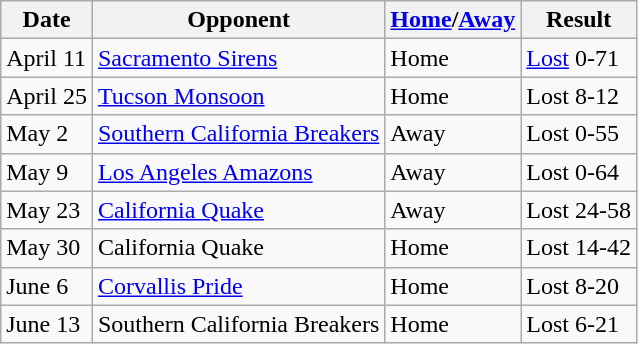<table class="wikitable">
<tr>
<th>Date</th>
<th>Opponent</th>
<th><a href='#'>Home</a>/<a href='#'>Away</a></th>
<th>Result</th>
</tr>
<tr>
<td>April 11</td>
<td><a href='#'>Sacramento Sirens</a></td>
<td>Home</td>
<td><a href='#'>Lost</a> 0-71</td>
</tr>
<tr>
<td>April 25</td>
<td><a href='#'>Tucson Monsoon</a></td>
<td>Home</td>
<td>Lost 8-12</td>
</tr>
<tr>
<td>May 2</td>
<td><a href='#'>Southern California Breakers</a></td>
<td>Away</td>
<td>Lost 0-55</td>
</tr>
<tr>
<td>May 9</td>
<td><a href='#'>Los Angeles Amazons</a></td>
<td>Away</td>
<td>Lost 0-64</td>
</tr>
<tr>
<td>May 23</td>
<td><a href='#'>California Quake</a></td>
<td>Away</td>
<td>Lost 24-58</td>
</tr>
<tr>
<td>May 30</td>
<td>California Quake</td>
<td>Home</td>
<td>Lost 14-42</td>
</tr>
<tr>
<td>June 6</td>
<td><a href='#'>Corvallis Pride</a></td>
<td>Home</td>
<td>Lost 8-20</td>
</tr>
<tr>
<td>June 13</td>
<td>Southern California Breakers</td>
<td>Home</td>
<td>Lost 6-21</td>
</tr>
</table>
